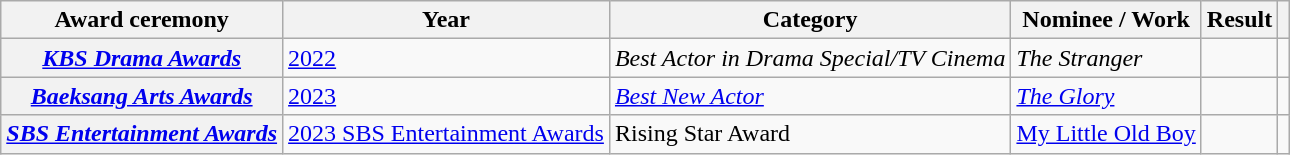<table class="wikitable plainrowheaders sortable">
<tr>
<th scope="col">Award ceremony</th>
<th scope="col">Year</th>
<th scope="col">Category</th>
<th scope="col">Nominee / Work</th>
<th scope="col">Result</th>
<th scope="col" class="unsortable"></th>
</tr>
<tr>
<th scope="row"><em><a href='#'>KBS Drama Awards</a></em></th>
<td><a href='#'>2022</a></td>
<td><em>Best Actor in Drama Special/TV Cinema</em></td>
<td><em>The Stranger</em></td>
<td></td>
<td></td>
</tr>
<tr>
<th scope="row"><em><a href='#'>Baeksang Arts Awards</a></em></th>
<td><a href='#'>2023</a></td>
<td><em><a href='#'>Best New Actor</a></em></td>
<td><em><a href='#'>The Glory</a></em></td>
<td></td>
<td></td>
</tr>
<tr>
<th scope="row"><em><a href='#'>SBS Entertainment Awards</a></em></th>
<td><a href='#'>2023 SBS Entertainment Awards</a></td>
<td>Rising Star Award</td>
<td><a href='#'>My Little Old Boy</a></td>
<td></td>
<td></td>
</tr>
</table>
